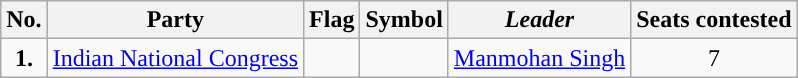<table class="wikitable">
<tr>
<th>No.</th>
<th>Party</th>
<th><strong>Flag</strong></th>
<th>Symbol</th>
<th><em>Leader</em></th>
<th>Seats contested</th>
</tr>
<tr>
<td ! style="text-align:center; background:"><strong>1.</strong></td>
<td style="text-align:center"><a href='#'>Indian National Congress</a></td>
<td></td>
<td></td>
<td style="text-align:center"><a href='#'>Manmohan Singh</a></td>
<td style="text-align:center">7</td>
</tr>
</table>
